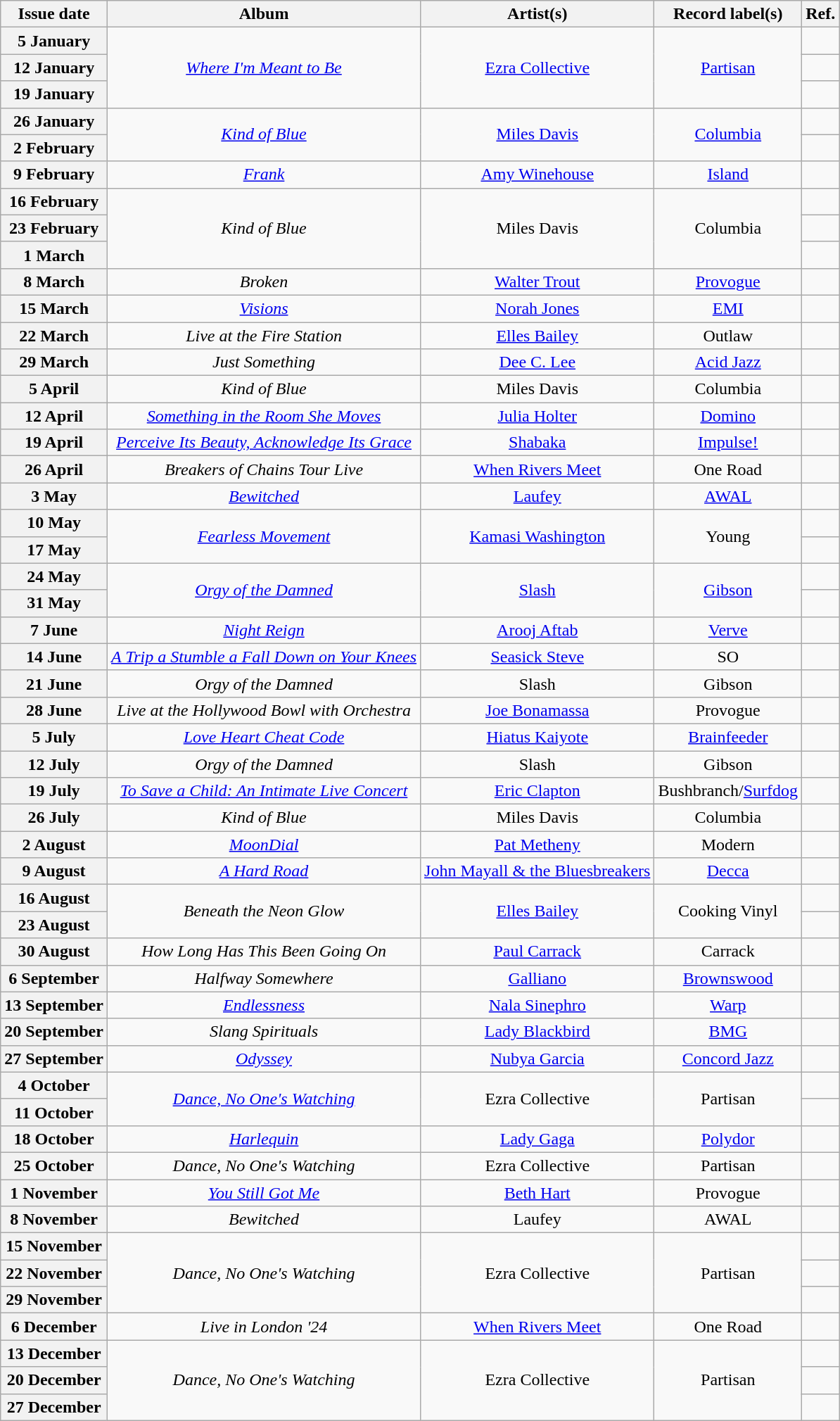<table class="wikitable plainrowheaders" style="text-align:center">
<tr>
<th scope="col">Issue date</th>
<th scope="col">Album</th>
<th scope="col">Artist(s)</th>
<th scope="col">Record label(s)</th>
<th scope="col">Ref.</th>
</tr>
<tr>
<th scope="row">5 January</th>
<td rowspan="3"><em><a href='#'>Where I'm Meant to Be</a></em></td>
<td rowspan="3"><a href='#'>Ezra Collective</a></td>
<td rowspan="3"><a href='#'>Partisan</a></td>
<td></td>
</tr>
<tr>
<th scope="row">12 January</th>
<td></td>
</tr>
<tr>
<th scope="row">19 January</th>
<td></td>
</tr>
<tr>
<th scope="row">26 January</th>
<td rowspan="2"><em><a href='#'>Kind of Blue</a></em></td>
<td rowspan="2"><a href='#'>Miles Davis</a></td>
<td rowspan="2"><a href='#'>Columbia</a></td>
<td></td>
</tr>
<tr>
<th scope="row">2 February</th>
<td></td>
</tr>
<tr>
<th scope="row">9 February</th>
<td><em><a href='#'>Frank</a></em></td>
<td><a href='#'>Amy Winehouse</a></td>
<td><a href='#'>Island</a></td>
<td></td>
</tr>
<tr>
<th scope="row">16 February</th>
<td rowspan="3"><em>Kind of Blue</em></td>
<td rowspan="3">Miles Davis</td>
<td rowspan="3">Columbia</td>
<td></td>
</tr>
<tr>
<th scope="row">23 February</th>
<td></td>
</tr>
<tr>
<th scope="row">1 March</th>
<td></td>
</tr>
<tr>
<th scope="row">8 March</th>
<td><em>Broken</em></td>
<td><a href='#'>Walter Trout</a></td>
<td><a href='#'>Provogue</a></td>
<td></td>
</tr>
<tr>
<th scope="row">15 March</th>
<td><em><a href='#'>Visions</a></em></td>
<td><a href='#'>Norah Jones</a></td>
<td><a href='#'>EMI</a></td>
<td></td>
</tr>
<tr>
<th scope="row">22 March</th>
<td><em>Live at the Fire Station</em></td>
<td><a href='#'>Elles Bailey</a></td>
<td>Outlaw</td>
<td></td>
</tr>
<tr>
<th scope="row">29 March</th>
<td><em>Just Something</em></td>
<td><a href='#'>Dee C. Lee</a></td>
<td><a href='#'>Acid Jazz</a></td>
<td></td>
</tr>
<tr>
<th scope="row">5 April</th>
<td><em>Kind of Blue</em></td>
<td>Miles Davis</td>
<td>Columbia</td>
<td></td>
</tr>
<tr>
<th scope="row">12 April</th>
<td><em><a href='#'>Something in the Room She Moves</a></em></td>
<td><a href='#'>Julia Holter</a></td>
<td><a href='#'>Domino</a></td>
<td></td>
</tr>
<tr>
<th scope="row">19 April</th>
<td><em><a href='#'>Perceive Its Beauty, Acknowledge Its Grace</a></em></td>
<td><a href='#'>Shabaka</a></td>
<td><a href='#'>Impulse!</a></td>
<td></td>
</tr>
<tr>
<th scope="row">26 April</th>
<td><em>Breakers of Chains Tour Live</em></td>
<td><a href='#'>When Rivers Meet</a></td>
<td>One Road</td>
<td></td>
</tr>
<tr>
<th scope="row">3 May</th>
<td><em><a href='#'>Bewitched</a></em></td>
<td><a href='#'>Laufey</a></td>
<td><a href='#'>AWAL</a></td>
<td></td>
</tr>
<tr>
<th scope="row">10 May</th>
<td rowspan="2"><em><a href='#'>Fearless Movement</a></em></td>
<td rowspan="2"><a href='#'>Kamasi Washington</a></td>
<td rowspan="2">Young</td>
<td></td>
</tr>
<tr>
<th scope="row">17 May</th>
<td></td>
</tr>
<tr>
<th scope="row">24 May</th>
<td rowspan="2"><em><a href='#'>Orgy of the Damned</a></em></td>
<td rowspan="2"><a href='#'>Slash</a></td>
<td rowspan="2"><a href='#'>Gibson</a></td>
<td></td>
</tr>
<tr>
<th scope="row">31 May</th>
<td></td>
</tr>
<tr>
<th scope="row">7 June</th>
<td><em><a href='#'>Night Reign</a></em></td>
<td><a href='#'>Arooj Aftab</a></td>
<td><a href='#'>Verve</a></td>
<td></td>
</tr>
<tr>
<th scope="row">14 June</th>
<td><em><a href='#'>A Trip a Stumble a Fall Down on Your Knees</a></em></td>
<td><a href='#'>Seasick Steve</a></td>
<td>SO</td>
<td></td>
</tr>
<tr>
<th scope="row">21 June</th>
<td><em>Orgy of the Damned</em></td>
<td>Slash</td>
<td>Gibson</td>
<td></td>
</tr>
<tr>
<th scope="row">28 June</th>
<td><em>Live at the Hollywood Bowl with Orchestra</em></td>
<td><a href='#'>Joe Bonamassa</a></td>
<td>Provogue</td>
<td></td>
</tr>
<tr>
<th scope="row">5 July</th>
<td><em><a href='#'>Love Heart Cheat Code</a></em></td>
<td><a href='#'>Hiatus Kaiyote</a></td>
<td><a href='#'>Brainfeeder</a></td>
<td></td>
</tr>
<tr>
<th scope="row">12 July</th>
<td><em>Orgy of the Damned</em></td>
<td>Slash</td>
<td>Gibson</td>
<td></td>
</tr>
<tr>
<th scope="row">19 July</th>
<td><em><a href='#'>To Save a Child: An Intimate Live Concert</a></em></td>
<td><a href='#'>Eric Clapton</a></td>
<td>Bushbranch/<a href='#'>Surfdog</a></td>
<td></td>
</tr>
<tr>
<th scope="row">26 July</th>
<td><em>Kind of Blue</em></td>
<td>Miles Davis</td>
<td>Columbia</td>
<td></td>
</tr>
<tr>
<th scope="row">2 August</th>
<td><em><a href='#'>MoonDial</a></em></td>
<td><a href='#'>Pat Metheny</a></td>
<td>Modern</td>
<td></td>
</tr>
<tr>
<th scope="row">9 August</th>
<td><em><a href='#'>A Hard Road</a></em></td>
<td><a href='#'>John Mayall & the Bluesbreakers</a></td>
<td><a href='#'>Decca</a></td>
<td></td>
</tr>
<tr>
<th scope="row">16 August</th>
<td rowspan="2"><em>Beneath the Neon Glow</em></td>
<td rowspan="2"><a href='#'>Elles Bailey</a></td>
<td rowspan="2">Cooking Vinyl</td>
<td></td>
</tr>
<tr>
<th scope="row">23 August</th>
<td></td>
</tr>
<tr>
<th scope="row">30 August</th>
<td><em>How Long Has This Been Going On</em></td>
<td><a href='#'>Paul Carrack</a></td>
<td>Carrack</td>
<td></td>
</tr>
<tr>
<th scope="row">6 September</th>
<td><em>Halfway Somewhere</em></td>
<td><a href='#'>Galliano</a></td>
<td><a href='#'>Brownswood</a></td>
<td></td>
</tr>
<tr>
<th scope="row">13 September</th>
<td><em><a href='#'>Endlessness</a></em></td>
<td><a href='#'>Nala Sinephro</a></td>
<td><a href='#'>Warp</a></td>
<td></td>
</tr>
<tr>
<th scope="row">20 September</th>
<td><em>Slang Spirituals</em></td>
<td><a href='#'>Lady Blackbird</a></td>
<td><a href='#'>BMG</a></td>
<td></td>
</tr>
<tr>
<th scope="row">27 September</th>
<td><em><a href='#'>Odyssey</a></em></td>
<td><a href='#'>Nubya Garcia</a></td>
<td><a href='#'>Concord Jazz</a></td>
<td></td>
</tr>
<tr>
<th scope="row">4 October</th>
<td rowspan="2"><em><a href='#'>Dance, No One's Watching</a></em></td>
<td rowspan="2">Ezra Collective</td>
<td rowspan="2">Partisan</td>
<td></td>
</tr>
<tr>
<th scope="row">11 October</th>
<td></td>
</tr>
<tr>
<th scope="row">18 October</th>
<td><em><a href='#'>Harlequin</a></em></td>
<td><a href='#'>Lady Gaga</a></td>
<td><a href='#'>Polydor</a></td>
<td></td>
</tr>
<tr>
<th scope="row">25 October</th>
<td><em>Dance, No One's Watching</em></td>
<td>Ezra Collective</td>
<td>Partisan</td>
<td></td>
</tr>
<tr>
<th scope="row">1 November</th>
<td><em><a href='#'>You Still Got Me</a></em></td>
<td><a href='#'>Beth Hart</a></td>
<td>Provogue</td>
<td></td>
</tr>
<tr>
<th scope="row">8 November</th>
<td><em>Bewitched</em></td>
<td>Laufey</td>
<td>AWAL</td>
<td></td>
</tr>
<tr>
<th scope="row">15 November</th>
<td rowspan="3"><em>Dance, No One's Watching</em></td>
<td rowspan="3">Ezra Collective</td>
<td rowspan="3">Partisan</td>
<td></td>
</tr>
<tr>
<th scope="row">22 November</th>
<td></td>
</tr>
<tr>
<th scope="row">29 November</th>
<td></td>
</tr>
<tr>
<th scope="row">6 December</th>
<td><em>Live in London '24</em></td>
<td><a href='#'>When Rivers Meet</a></td>
<td>One Road</td>
<td></td>
</tr>
<tr>
<th scope="row">13 December</th>
<td rowspan="3"><em>Dance, No One's Watching</em></td>
<td rowspan="3">Ezra Collective</td>
<td rowspan="3">Partisan</td>
<td></td>
</tr>
<tr>
<th scope="row">20 December</th>
<td></td>
</tr>
<tr>
<th scope="row">27 December</th>
<td></td>
</tr>
</table>
